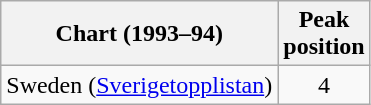<table class="wikitable">
<tr>
<th>Chart (1993–94)</th>
<th>Peak<br>position</th>
</tr>
<tr>
<td>Sweden (<a href='#'>Sverigetopplistan</a>)</td>
<td align="center">4</td>
</tr>
</table>
